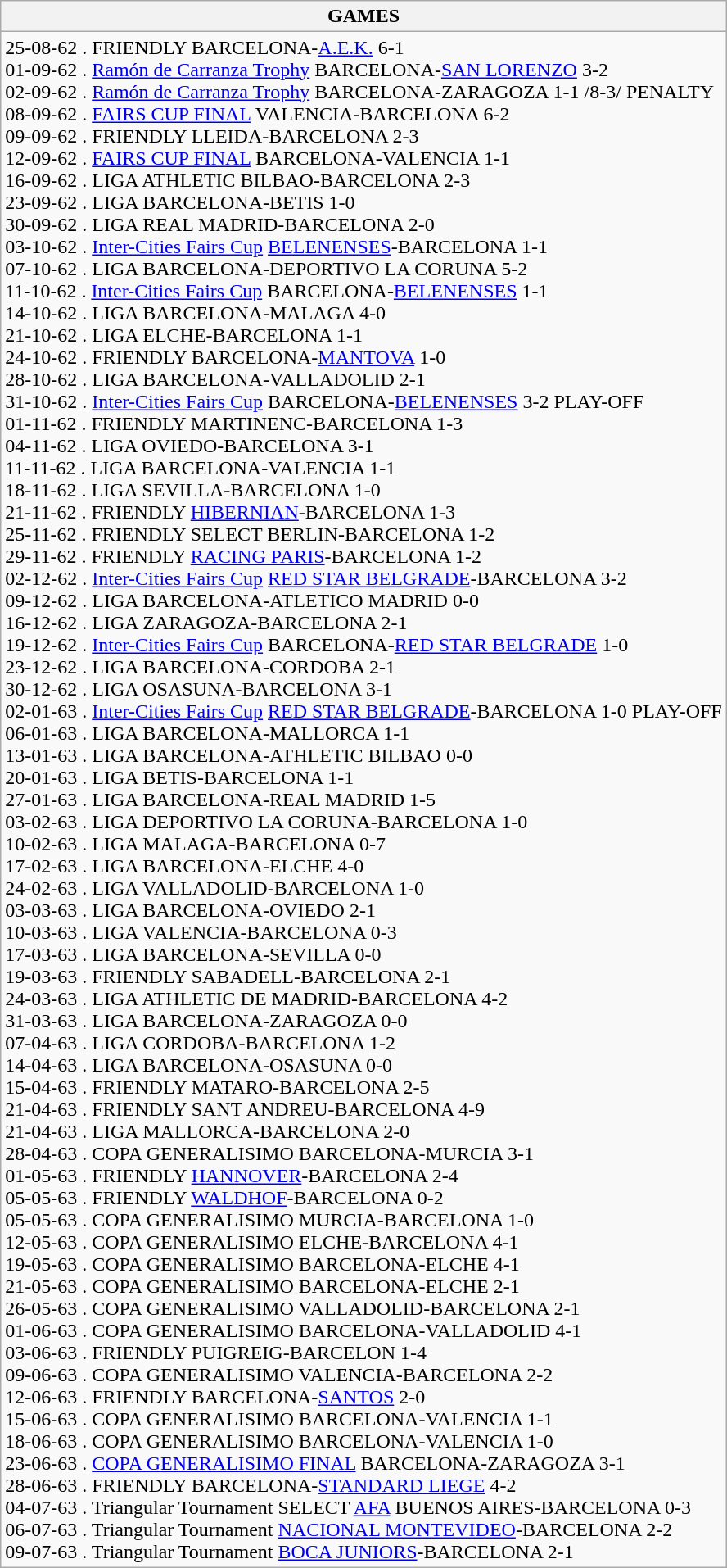<table class="wikitable collapsed">
<tr>
<th>GAMES </th>
</tr>
<tr>
<td>25-08-62 . FRIENDLY BARCELONA-<a href='#'>A.E.K.</a> 6-1<br>01-09-62 . <a href='#'>Ramón de Carranza Trophy</a> BARCELONA-<a href='#'>SAN LORENZO</a> 3-2<br>02-09-62 . <a href='#'>Ramón de Carranza Trophy</a> BARCELONA-ZARAGOZA 1-1 /8-3/ PENALTY<br>08-09-62 . <a href='#'>FAIRS CUP FINAL</a> VALENCIA-BARCELONA 6-2<br>09-09-62 . FRIENDLY LLEIDA-BARCELONA 2-3<br>12-09-62 . <a href='#'>FAIRS CUP FINAL</a> BARCELONA-VALENCIA 1-1<br>16-09-62 . LIGA ATHLETIC BILBAO-BARCELONA 2-3<br>23-09-62 . LIGA BARCELONA-BETIS 1-0<br>30-09-62 . LIGA REAL MADRID-BARCELONA 2-0<br>03-10-62 . <a href='#'>Inter-Cities Fairs Cup</a> <a href='#'>BELENENSES</a>-BARCELONA 1-1<br>07-10-62 . LIGA BARCELONA-DEPORTIVO LA CORUNA 5-2<br>11-10-62 . <a href='#'>Inter-Cities Fairs Cup</a> BARCELONA-<a href='#'>BELENENSES</a> 1-1<br>14-10-62 . LIGA BARCELONA-MALAGA 4-0<br>21-10-62 . LIGA ELCHE-BARCELONA 1-1<br>24-10-62 . FRIENDLY BARCELONA-<a href='#'>MANTOVA</a> 1-0<br>28-10-62 . LIGA BARCELONA-VALLADOLID 2-1<br>31-10-62 . <a href='#'>Inter-Cities Fairs Cup</a> BARCELONA-<a href='#'>BELENENSES</a> 3-2 PLAY-OFF<br>01-11-62 . FRIENDLY MARTINENC-BARCELONA 1-3<br>04-11-62 . LIGA OVIEDO-BARCELONA 3-1<br>11-11-62 . LIGA BARCELONA-VALENCIA 1-1<br>18-11-62 . LIGA SEVILLA-BARCELONA 1-0<br>21-11-62 . FRIENDLY <a href='#'>HIBERNIAN</a>-BARCELONA 1-3<br>25-11-62 . FRIENDLY SELECT BERLIN-BARCELONA 1-2<br>29-11-62 . FRIENDLY <a href='#'>RACING PARIS</a>-BARCELONA 1-2<br>02-12-62 . <a href='#'>Inter-Cities Fairs Cup</a> <a href='#'>RED STAR BELGRADE</a>-BARCELONA 3-2<br>09-12-62 . LIGA BARCELONA-ATLETICO MADRID 0-0<br>16-12-62 . LIGA ZARAGOZA-BARCELONA 2-1<br>19-12-62 . <a href='#'>Inter-Cities Fairs Cup</a> BARCELONA-<a href='#'>RED STAR BELGRADE</a> 1-0<br>23-12-62 . LIGA BARCELONA-CORDOBA 2-1<br>30-12-62 . LIGA OSASUNA-BARCELONA 3-1<br>02-01-63 . <a href='#'>Inter-Cities Fairs Cup</a> <a href='#'>RED STAR BELGRADE</a>-BARCELONA 1-0 PLAY-OFF<br>06-01-63 . LIGA BARCELONA-MALLORCA 1-1<br>13-01-63 . LIGA BARCELONA-ATHLETIC BILBAO 0-0<br>20-01-63 . LIGA BETIS-BARCELONA 1-1<br>27-01-63 . LIGA BARCELONA-REAL MADRID 1-5<br>03-02-63 . LIGA DEPORTIVO LA CORUNA-BARCELONA 1-0<br>10-02-63 . LIGA MALAGA-BARCELONA 0-7<br>17-02-63 . LIGA BARCELONA-ELCHE 4-0<br>24-02-63 . LIGA VALLADOLID-BARCELONA 1-0<br>03-03-63 . LIGA BARCELONA-OVIEDO 2-1<br>10-03-63 . LIGA VALENCIA-BARCELONA 0-3<br>17-03-63 . LIGA BARCELONA-SEVILLA 0-0<br>19-03-63 . FRIENDLY SABADELL-BARCELONA 2-1<br>24-03-63 . LIGA ATHLETIC DE MADRID-BARCELONA 4-2<br>31-03-63 . LIGA BARCELONA-ZARAGOZA 0-0<br>07-04-63 . LIGA CORDOBA-BARCELONA 1-2<br>14-04-63 . LIGA BARCELONA-OSASUNA 0-0<br>15-04-63 . FRIENDLY MATARO-BARCELONA 2-5<br>21-04-63 . FRIENDLY SANT ANDREU-BARCELONA 4-9<br>21-04-63 . LIGA MALLORCA-BARCELONA 2-0<br>28-04-63 . COPA GENERALISIMO BARCELONA-MURCIA 3-1<br>01-05-63 . FRIENDLY <a href='#'>HANNOVER</a>-BARCELONA 2-4<br>05-05-63 . FRIENDLY <a href='#'>WALDHOF</a>-BARCELONA 0-2<br>05-05-63 . COPA GENERALISIMO MURCIA-BARCELONA 1-0<br>12-05-63 . COPA GENERALISIMO ELCHE-BARCELONA 4-1<br>19-05-63 . COPA GENERALISIMO BARCELONA-ELCHE 4-1<br>21-05-63 . COPA GENERALISIMO BARCELONA-ELCHE 2-1<br>26-05-63 . COPA GENERALISIMO VALLADOLID-BARCELONA 2-1<br>01-06-63 . COPA GENERALISIMO BARCELONA-VALLADOLID 4-1<br>03-06-63 . FRIENDLY PUIGREIG-BARCELON 1-4<br>09-06-63 . COPA GENERALISIMO VALENCIA-BARCELONA 2-2<br>12-06-63 . FRIENDLY BARCELONA-<a href='#'>SANTOS</a> 2-0<br>15-06-63 . COPA GENERALISIMO BARCELONA-VALENCIA 1-1<br>18-06-63 . COPA GENERALISIMO BARCELONA-VALENCIA 1-0<br>23-06-63 . <a href='#'>COPA GENERALISIMO FINAL</a> BARCELONA-ZARAGOZA 3-1<br>28-06-63 . FRIENDLY BARCELONA-<a href='#'>STANDARD LIEGE</a> 4-2<br>04-07-63 . Triangular Tournament SELECT <a href='#'>AFA</a> BUENOS AIRES-BARCELONA 0-3<br>06-07-63 . Triangular Tournament <a href='#'>NACIONAL MONTEVIDEO</a>-BARCELONA 2-2<br>09-07-63 . Triangular Tournament <a href='#'>BOCA JUNIORS</a>-BARCELONA 2-1</td>
</tr>
</table>
